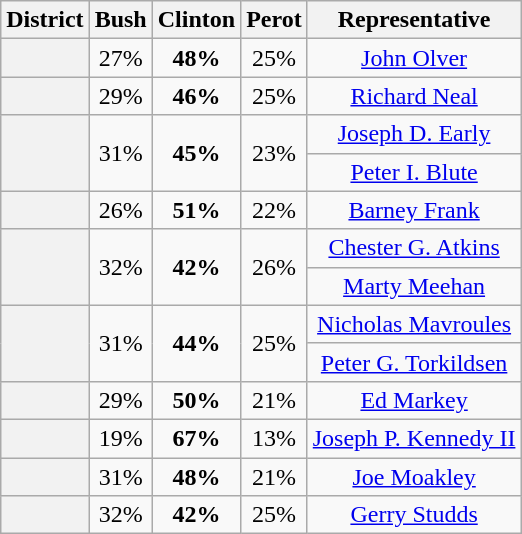<table class=wikitable>
<tr>
<th>District</th>
<th>Bush</th>
<th>Clinton</th>
<th>Perot</th>
<th>Representative</th>
</tr>
<tr align=center>
<th></th>
<td>27%</td>
<td><strong>48%</strong></td>
<td>25%</td>
<td><a href='#'>John Olver</a></td>
</tr>
<tr align=center>
<th></th>
<td>29%</td>
<td><strong>46%</strong></td>
<td>25%</td>
<td><a href='#'>Richard Neal</a></td>
</tr>
<tr align=center>
<th rowspan=2 ></th>
<td rowspan=2>31%</td>
<td rowspan=2><strong>45%</strong></td>
<td rowspan=2>23%</td>
<td><a href='#'>Joseph D. Early</a></td>
</tr>
<tr align=center>
<td><a href='#'>Peter I. Blute</a></td>
</tr>
<tr align=center>
<th></th>
<td>26%</td>
<td><strong>51%</strong></td>
<td>22%</td>
<td><a href='#'>Barney Frank</a></td>
</tr>
<tr align=center>
<th rowspan=2 ></th>
<td rowspan=2>32%</td>
<td rowspan=2><strong>42%</strong></td>
<td rowspan=2>26%</td>
<td><a href='#'>Chester G. Atkins</a></td>
</tr>
<tr align=center>
<td><a href='#'>Marty Meehan</a></td>
</tr>
<tr align=center>
<th rowspan=2 ></th>
<td rowspan=2>31%</td>
<td rowspan=2><strong>44%</strong></td>
<td rowspan=2>25%</td>
<td><a href='#'>Nicholas Mavroules</a></td>
</tr>
<tr align=center>
<td><a href='#'>Peter G. Torkildsen</a></td>
</tr>
<tr align=center>
<th></th>
<td>29%</td>
<td><strong>50%</strong></td>
<td>21%</td>
<td><a href='#'>Ed Markey</a></td>
</tr>
<tr align=center>
<th></th>
<td>19%</td>
<td><strong>67%</strong></td>
<td>13%</td>
<td><a href='#'>Joseph P. Kennedy II</a></td>
</tr>
<tr align=center>
<th></th>
<td>31%</td>
<td><strong>48%</strong></td>
<td>21%</td>
<td><a href='#'>Joe Moakley</a></td>
</tr>
<tr align=center>
<th></th>
<td>32%</td>
<td><strong>42%</strong></td>
<td>25%</td>
<td><a href='#'>Gerry Studds</a></td>
</tr>
</table>
